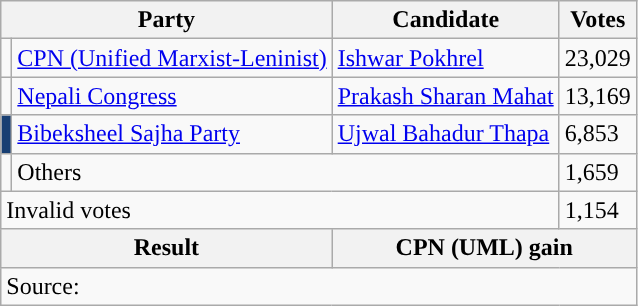<table class="wikitable">
<tr>
<th colspan="2">Party</th>
<th>Candidate</th>
<th>Votes</th>
</tr>
<tr>
<td style="background-color:"></td>
<td><a href='#'>CPN (Unified Marxist-Leninist)</a></td>
<td><a href='#'>Ishwar Pokhrel</a></td>
<td>23,029</td>
</tr>
<tr>
<td style="background-color:"></td>
<td><a href='#'>Nepali Congress</a></td>
<td><a href='#'>Prakash Sharan Mahat</a></td>
<td>13,169</td>
</tr>
<tr>
<td style="background-color:#183F73"></td>
<td><a href='#'>Bibeksheel Sajha Party</a></td>
<td><a href='#'>Ujwal Bahadur Thapa</a></td>
<td>6,853</td>
</tr>
<tr>
<td></td>
<td colspan="2">Others</td>
<td>1,659</td>
</tr>
<tr>
<td colspan="3">Invalid votes</td>
<td>1,154</td>
</tr>
<tr>
<th colspan="2">Result</th>
<th colspan="2">CPN (UML) gain</th>
</tr>
<tr>
<td colspan="4">Source: </td>
</tr>
</table>
